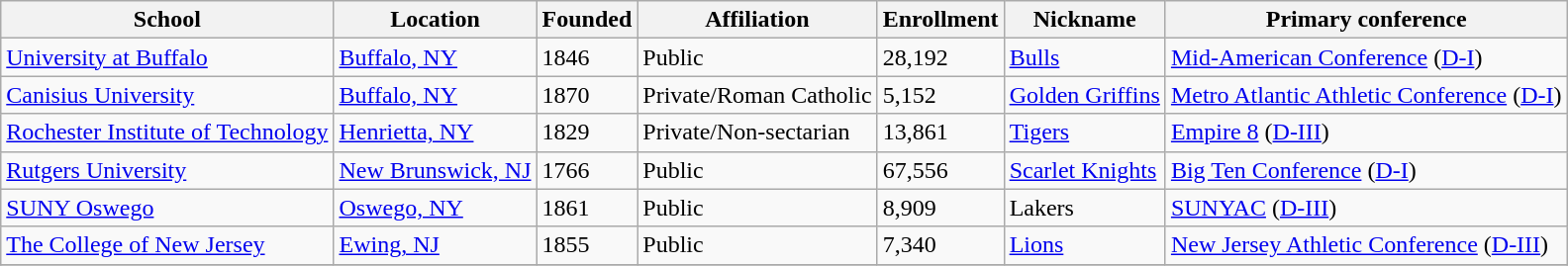<table class="wikitable sortable">
<tr>
<th>School</th>
<th>Location</th>
<th>Founded</th>
<th>Affiliation</th>
<th>Enrollment</th>
<th>Nickname</th>
<th>Primary conference</th>
</tr>
<tr>
<td><a href='#'>University at Buffalo</a></td>
<td><a href='#'>Buffalo, NY</a></td>
<td>1846</td>
<td>Public</td>
<td>28,192</td>
<td><a href='#'>Bulls</a></td>
<td><a href='#'>Mid-American Conference</a> (<a href='#'>D-I</a>)</td>
</tr>
<tr>
<td><a href='#'>Canisius University</a></td>
<td><a href='#'>Buffalo, NY</a></td>
<td>1870</td>
<td>Private/Roman Catholic</td>
<td>5,152</td>
<td><a href='#'>Golden Griffins</a></td>
<td><a href='#'>Metro Atlantic Athletic Conference</a> (<a href='#'>D-I</a>)</td>
</tr>
<tr>
<td><a href='#'>Rochester Institute of Technology</a></td>
<td><a href='#'>Henrietta, NY</a></td>
<td>1829</td>
<td>Private/Non-sectarian</td>
<td>13,861</td>
<td><a href='#'>Tigers</a></td>
<td><a href='#'>Empire 8</a> (<a href='#'>D-III</a>)</td>
</tr>
<tr>
<td><a href='#'>Rutgers University</a></td>
<td><a href='#'>New Brunswick, NJ</a></td>
<td>1766</td>
<td>Public</td>
<td>67,556</td>
<td><a href='#'>Scarlet Knights</a></td>
<td><a href='#'>Big Ten Conference</a> (<a href='#'>D-I</a>)</td>
</tr>
<tr>
<td><a href='#'>SUNY Oswego</a></td>
<td><a href='#'>Oswego, NY</a></td>
<td>1861</td>
<td>Public</td>
<td>8,909</td>
<td>Lakers</td>
<td><a href='#'>SUNYAC</a> (<a href='#'>D-III</a>)</td>
</tr>
<tr>
<td><a href='#'>The College of New Jersey</a></td>
<td><a href='#'>Ewing, NJ</a></td>
<td>1855</td>
<td>Public</td>
<td>7,340</td>
<td><a href='#'>Lions</a></td>
<td><a href='#'>New Jersey Athletic Conference</a> (<a href='#'>D-III</a>)</td>
</tr>
<tr>
</tr>
</table>
